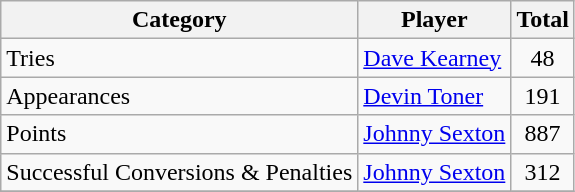<table class="wikitable">
<tr>
<th>Category</th>
<th>Player</th>
<th>Total</th>
</tr>
<tr>
<td>Tries</td>
<td><a href='#'>Dave Kearney</a></td>
<td align=center>48</td>
</tr>
<tr>
<td>Appearances</td>
<td><a href='#'>Devin Toner</a></td>
<td align=center>191</td>
</tr>
<tr>
<td>Points</td>
<td><a href='#'>Johnny Sexton</a></td>
<td align=center>887</td>
</tr>
<tr>
<td>Successful Conversions & Penalties</td>
<td><a href='#'>Johnny Sexton</a></td>
<td align=center>312</td>
</tr>
<tr>
</tr>
</table>
